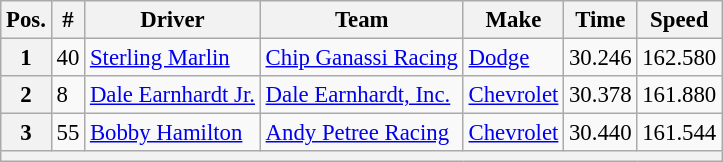<table class="wikitable" style="font-size:95%">
<tr>
<th>Pos.</th>
<th>#</th>
<th>Driver</th>
<th>Team</th>
<th>Make</th>
<th>Time</th>
<th>Speed</th>
</tr>
<tr>
<th>1</th>
<td>40</td>
<td><a href='#'>Sterling Marlin</a></td>
<td><a href='#'>Chip Ganassi Racing</a></td>
<td><a href='#'>Dodge</a></td>
<td>30.246</td>
<td>162.580</td>
</tr>
<tr>
<th>2</th>
<td>8</td>
<td><a href='#'>Dale Earnhardt Jr.</a></td>
<td><a href='#'>Dale Earnhardt, Inc.</a></td>
<td><a href='#'>Chevrolet</a></td>
<td>30.378</td>
<td>161.880</td>
</tr>
<tr>
<th>3</th>
<td>55</td>
<td><a href='#'>Bobby Hamilton</a></td>
<td><a href='#'>Andy Petree Racing</a></td>
<td><a href='#'>Chevrolet</a></td>
<td>30.440</td>
<td>161.544</td>
</tr>
<tr>
<th colspan="7"></th>
</tr>
</table>
